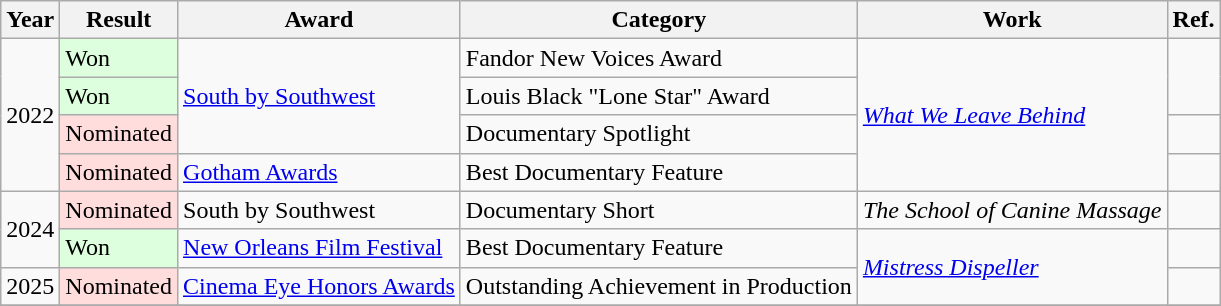<table class="wikitable">
<tr>
<th>Year</th>
<th>Result</th>
<th>Award</th>
<th>Category</th>
<th>Work</th>
<th>Ref.</th>
</tr>
<tr>
<td rowspan="4">2022</td>
<td style="background: #ddffdd">Won</td>
<td rowspan="3"><a href='#'>South by Southwest</a></td>
<td>Fandor New Voices Award</td>
<td rowspan="4"><em><a href='#'>What We Leave Behind</a></em></td>
<td rowspan="2"></td>
</tr>
<tr>
<td style="background: #ddffdd">Won</td>
<td>Louis Black "Lone Star" Award</td>
</tr>
<tr>
<td style="background: #ffdddd">Nominated</td>
<td>Documentary Spotlight</td>
<td></td>
</tr>
<tr>
<td style="background: #ffdddd">Nominated</td>
<td><a href='#'>Gotham Awards</a></td>
<td>Best Documentary Feature</td>
<td></td>
</tr>
<tr>
<td rowspan="2">2024</td>
<td style="background: #ffdddd">Nominated</td>
<td>South by Southwest</td>
<td>Documentary Short</td>
<td><em>The School of Canine Massage</em></td>
<td></td>
</tr>
<tr>
<td style="background: #ddffdd">Won</td>
<td><a href='#'>New Orleans Film Festival</a></td>
<td>Best Documentary Feature</td>
<td rowspan="2"><em><a href='#'>Mistress Dispeller</a></em></td>
<td></td>
</tr>
<tr>
<td>2025</td>
<td style="background: #ffdddd">Nominated</td>
<td><a href='#'>Cinema Eye Honors Awards</a></td>
<td>Outstanding Achievement in Production</td>
<td></td>
</tr>
<tr>
</tr>
</table>
